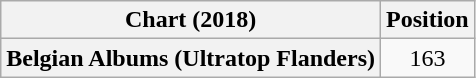<table class="wikitable plainrowheaders" style="text-align:center">
<tr>
<th scope="col">Chart (2018)</th>
<th scope="col">Position</th>
</tr>
<tr>
<th scope="row">Belgian Albums (Ultratop Flanders)</th>
<td>163</td>
</tr>
</table>
